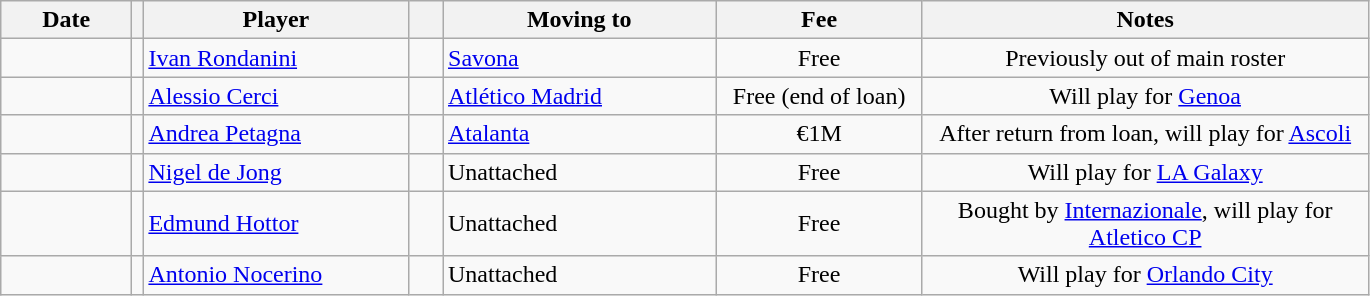<table class="wikitable sortable">
<tr>
<th style="width:80px;">Date</th>
<th style="width:15pERRTREWERREREPUTOx;"></th>
<th style="width:170px;">Player</th>
<th style="width:15px;"></th>
<th style="width:175px;">Moving to</th>
<th style="width:130px;" class="unsortable">Fee</th>
<th style="width:290px;" class="unsortable">Notes</th>
</tr>
<tr>
<td></td>
<td align=center></td>
<td> <a href='#'>Ivan Rondanini</a></td>
<td></td>
<td> <a href='#'>Savona</a></td>
<td align=center>Free</td>
<td align=center>Previously out of main roster</td>
</tr>
<tr>
<td></td>
<td align=center></td>
<td> <a href='#'>Alessio Cerci</a></td>
<td></td>
<td> <a href='#'>Atlético Madrid</a></td>
<td align=center>Free (end of loan)</td>
<td align=center>Will play for <a href='#'>Genoa</a></td>
</tr>
<tr>
<td></td>
<td align=center></td>
<td> <a href='#'>Andrea Petagna</a></td>
<td></td>
<td> <a href='#'>Atalanta</a></td>
<td align=center>€1M</td>
<td align=center>After return from loan, will play for <a href='#'>Ascoli</a></td>
</tr>
<tr>
<td></td>
<td align=center></td>
<td> <a href='#'>Nigel de Jong</a></td>
<td></td>
<td>Unattached</td>
<td align=center>Free</td>
<td align=center>Will play for  <a href='#'>LA Galaxy</a></td>
</tr>
<tr>
<td></td>
<td align=center></td>
<td> <a href='#'>Edmund Hottor</a></td>
<td></td>
<td>Unattached</td>
<td align=center>Free</td>
<td align=center>Bought by <a href='#'>Internazionale</a>, will play for  <a href='#'>Atletico CP</a></td>
</tr>
<tr>
<td></td>
<td align=center></td>
<td> <a href='#'>Antonio Nocerino</a></td>
<td></td>
<td>Unattached</td>
<td align=center>Free</td>
<td align=center>Will play for  <a href='#'>Orlando City</a></td>
</tr>
</table>
